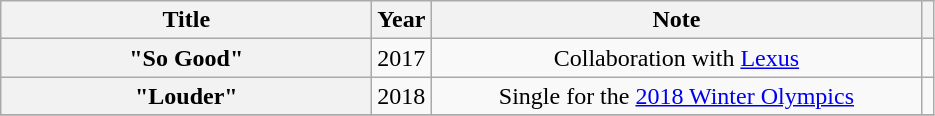<table class="wikitable plainrowheaders" style="text-align:center;">
<tr>
<th scope="col" style="width:15em;">Title</th>
<th scope="col">Year</th>
<th scope="col" style="width:20em;">Note</th>
<th scope="col" class="unsortable"></th>
</tr>
<tr>
<th scope="row">"So Good"</th>
<td>2017</td>
<td>Collaboration with <a href='#'>Lexus</a></td>
<td style="text-align:center"></td>
</tr>
<tr>
<th scope="row">"Louder"</th>
<td>2018</td>
<td>Single for the <a href='#'>2018 Winter Olympics</a></td>
<td style="text-align:center"></td>
</tr>
<tr>
</tr>
</table>
